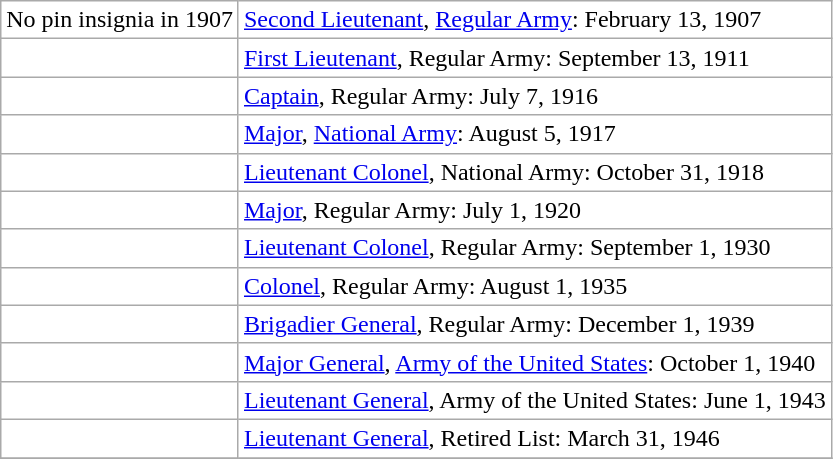<table class="wikitable" style="background:white">
<tr>
<td align="center">No pin insignia in 1907</td>
<td><a href='#'>Second Lieutenant</a>, <a href='#'>Regular Army</a>: February 13, 1907</td>
</tr>
<tr>
<td align="center"></td>
<td><a href='#'>First Lieutenant</a>, Regular Army: September 13, 1911</td>
</tr>
<tr>
<td align="center"></td>
<td><a href='#'>Captain</a>, Regular Army: July 7, 1916</td>
</tr>
<tr>
<td align="center"></td>
<td><a href='#'>Major</a>, <a href='#'>National Army</a>: August 5, 1917</td>
</tr>
<tr>
<td align="center"></td>
<td><a href='#'>Lieutenant Colonel</a>, National Army: October 31, 1918</td>
</tr>
<tr>
<td align="center"></td>
<td><a href='#'>Major</a>, Regular Army: July 1, 1920</td>
</tr>
<tr>
<td align="center"></td>
<td><a href='#'>Lieutenant Colonel</a>, Regular Army: September 1, 1930</td>
</tr>
<tr>
<td align="center"></td>
<td><a href='#'>Colonel</a>, Regular Army: August 1, 1935</td>
</tr>
<tr>
<td align="center"></td>
<td><a href='#'>Brigadier General</a>, Regular Army: December 1, 1939</td>
</tr>
<tr>
<td align="center"></td>
<td><a href='#'>Major General</a>, <a href='#'>Army of the United States</a>: October 1, 1940</td>
</tr>
<tr>
<td align="center"></td>
<td><a href='#'>Lieutenant General</a>, Army of the United States: June 1, 1943</td>
</tr>
<tr>
<td align="center"></td>
<td><a href='#'>Lieutenant General</a>, Retired List: March 31, 1946</td>
</tr>
<tr>
</tr>
</table>
